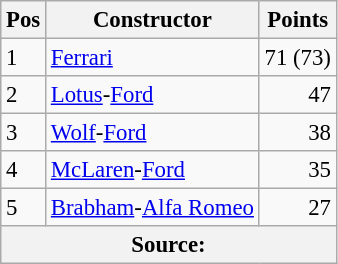<table class="wikitable" style="font-size: 95%;">
<tr>
<th>Pos</th>
<th>Constructor</th>
<th>Points</th>
</tr>
<tr>
<td>1</td>
<td> <a href='#'>Ferrari</a></td>
<td align="right">71 (73)</td>
</tr>
<tr>
<td>2</td>
<td> <a href='#'>Lotus</a>-<a href='#'>Ford</a></td>
<td align="right">47</td>
</tr>
<tr>
<td>3</td>
<td> <a href='#'>Wolf</a>-<a href='#'>Ford</a></td>
<td align="right">38</td>
</tr>
<tr>
<td>4</td>
<td> <a href='#'>McLaren</a>-<a href='#'>Ford</a></td>
<td align="right">35</td>
</tr>
<tr>
<td>5</td>
<td> <a href='#'>Brabham</a>-<a href='#'>Alfa Romeo</a></td>
<td align="right">27</td>
</tr>
<tr>
<th colspan=4>Source: </th>
</tr>
</table>
